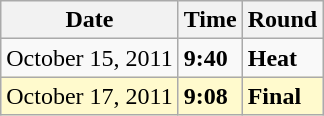<table class="wikitable">
<tr>
<th>Date</th>
<th>Time</th>
<th>Round</th>
</tr>
<tr>
<td>October 15, 2011</td>
<td><strong>9:40</strong></td>
<td><strong>Heat</strong></td>
</tr>
<tr style=background:lemonchiffon>
<td>October 17, 2011</td>
<td><strong>9:08</strong></td>
<td><strong>Final</strong></td>
</tr>
</table>
